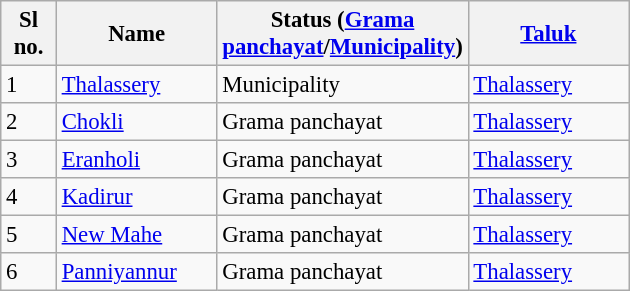<table class="wikitable sortable" style="font-size: 95%;">
<tr>
<th width="30px">Sl no.</th>
<th width="100px">Name</th>
<th width="130px">Status (<a href='#'>Grama panchayat</a>/<a href='#'>Municipality</a>)</th>
<th width="100px"><a href='#'>Taluk</a></th>
</tr>
<tr>
<td>1</td>
<td><a href='#'>Thalassery</a></td>
<td>Municipality</td>
<td><a href='#'>Thalassery</a></td>
</tr>
<tr>
<td>2</td>
<td><a href='#'>Chokli</a></td>
<td>Grama panchayat</td>
<td><a href='#'>Thalassery</a></td>
</tr>
<tr>
<td>3</td>
<td><a href='#'>Eranholi</a></td>
<td>Grama panchayat</td>
<td><a href='#'>Thalassery</a></td>
</tr>
<tr>
<td>4</td>
<td><a href='#'>Kadirur</a></td>
<td>Grama panchayat</td>
<td><a href='#'>Thalassery</a></td>
</tr>
<tr>
<td>5</td>
<td><a href='#'>New Mahe</a></td>
<td>Grama panchayat</td>
<td><a href='#'>Thalassery</a></td>
</tr>
<tr>
<td>6</td>
<td><a href='#'>Panniyannur</a></td>
<td>Grama panchayat</td>
<td><a href='#'>Thalassery</a></td>
</tr>
</table>
